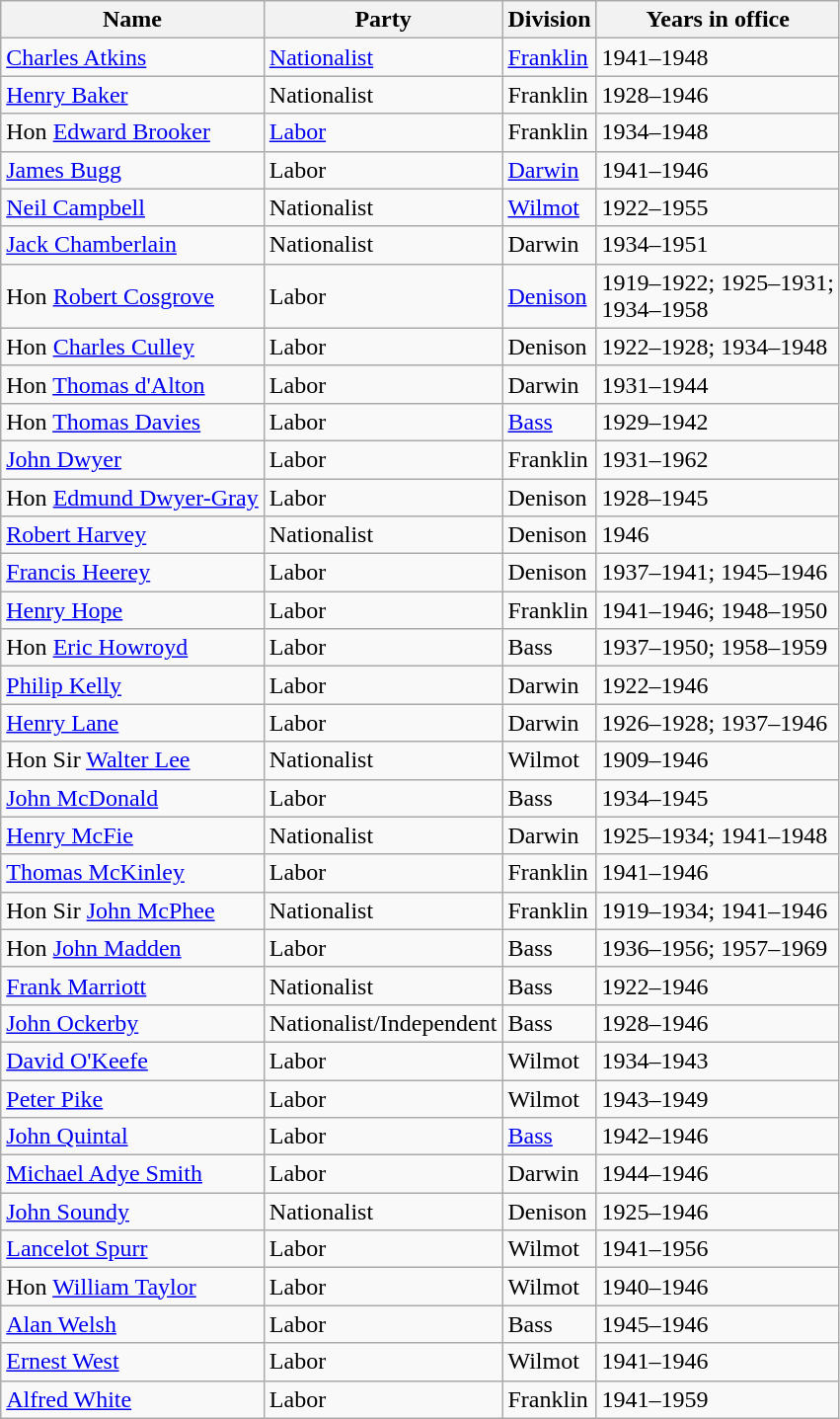<table class="wikitable sortable">
<tr>
<th><strong>Name</strong></th>
<th><strong>Party</strong></th>
<th><strong>Division</strong></th>
<th><strong>Years in office</strong></th>
</tr>
<tr>
<td><a href='#'>Charles Atkins</a></td>
<td><a href='#'>Nationalist</a></td>
<td><a href='#'>Franklin</a></td>
<td>1941–1948</td>
</tr>
<tr>
<td><a href='#'>Henry Baker</a></td>
<td>Nationalist</td>
<td>Franklin</td>
<td>1928–1946</td>
</tr>
<tr>
<td>Hon <a href='#'>Edward Brooker</a></td>
<td><a href='#'>Labor</a></td>
<td>Franklin</td>
<td>1934–1948</td>
</tr>
<tr>
<td><a href='#'>James Bugg</a></td>
<td>Labor</td>
<td><a href='#'>Darwin</a></td>
<td>1941–1946</td>
</tr>
<tr>
<td><a href='#'>Neil Campbell</a></td>
<td>Nationalist</td>
<td><a href='#'>Wilmot</a></td>
<td>1922–1955</td>
</tr>
<tr>
<td><a href='#'>Jack Chamberlain</a></td>
<td>Nationalist</td>
<td>Darwin</td>
<td>1934–1951</td>
</tr>
<tr>
<td>Hon <a href='#'>Robert Cosgrove</a></td>
<td>Labor</td>
<td><a href='#'>Denison</a></td>
<td>1919–1922; 1925–1931;<br>1934–1958</td>
</tr>
<tr>
<td>Hon <a href='#'>Charles Culley</a></td>
<td>Labor</td>
<td>Denison</td>
<td>1922–1928; 1934–1948</td>
</tr>
<tr>
<td>Hon <a href='#'>Thomas d'Alton</a></td>
<td>Labor</td>
<td>Darwin</td>
<td>1931–1944</td>
</tr>
<tr>
<td>Hon <a href='#'>Thomas Davies</a></td>
<td>Labor</td>
<td><a href='#'>Bass</a></td>
<td>1929–1942</td>
</tr>
<tr>
<td><a href='#'>John Dwyer</a></td>
<td>Labor</td>
<td>Franklin</td>
<td>1931–1962</td>
</tr>
<tr>
<td>Hon <a href='#'>Edmund Dwyer-Gray</a></td>
<td>Labor</td>
<td>Denison</td>
<td>1928–1945</td>
</tr>
<tr>
<td><a href='#'>Robert Harvey</a></td>
<td>Nationalist</td>
<td>Denison</td>
<td>1946</td>
</tr>
<tr>
<td><a href='#'>Francis Heerey</a></td>
<td>Labor</td>
<td>Denison</td>
<td>1937–1941; 1945–1946</td>
</tr>
<tr>
<td><a href='#'>Henry Hope</a></td>
<td>Labor</td>
<td>Franklin</td>
<td>1941–1946; 1948–1950</td>
</tr>
<tr>
<td>Hon <a href='#'>Eric Howroyd</a></td>
<td>Labor</td>
<td>Bass</td>
<td>1937–1950; 1958–1959</td>
</tr>
<tr>
<td><a href='#'>Philip Kelly</a></td>
<td>Labor</td>
<td>Darwin</td>
<td>1922–1946</td>
</tr>
<tr>
<td><a href='#'>Henry Lane</a></td>
<td>Labor</td>
<td>Darwin</td>
<td>1926–1928; 1937–1946</td>
</tr>
<tr>
<td>Hon Sir <a href='#'>Walter Lee</a></td>
<td>Nationalist</td>
<td>Wilmot</td>
<td>1909–1946</td>
</tr>
<tr>
<td><a href='#'>John McDonald</a></td>
<td>Labor</td>
<td>Bass</td>
<td>1934–1945</td>
</tr>
<tr>
<td><a href='#'>Henry McFie</a></td>
<td>Nationalist</td>
<td>Darwin</td>
<td>1925–1934; 1941–1948</td>
</tr>
<tr>
<td><a href='#'>Thomas McKinley</a></td>
<td>Labor</td>
<td>Franklin</td>
<td>1941–1946</td>
</tr>
<tr>
<td>Hon Sir <a href='#'>John McPhee</a></td>
<td>Nationalist</td>
<td>Franklin</td>
<td>1919–1934; 1941–1946</td>
</tr>
<tr>
<td>Hon <a href='#'>John Madden</a></td>
<td>Labor</td>
<td>Bass</td>
<td>1936–1956; 1957–1969</td>
</tr>
<tr>
<td><a href='#'>Frank Marriott</a></td>
<td>Nationalist</td>
<td>Bass</td>
<td>1922–1946</td>
</tr>
<tr>
<td><a href='#'>John Ockerby</a></td>
<td>Nationalist/Independent</td>
<td>Bass</td>
<td>1928–1946</td>
</tr>
<tr>
<td><a href='#'>David O'Keefe</a></td>
<td>Labor</td>
<td>Wilmot</td>
<td>1934–1943</td>
</tr>
<tr>
<td><a href='#'>Peter Pike</a></td>
<td>Labor</td>
<td>Wilmot</td>
<td>1943–1949</td>
</tr>
<tr>
<td><a href='#'>John Quintal</a></td>
<td>Labor</td>
<td><a href='#'>Bass</a></td>
<td>1942–1946</td>
</tr>
<tr>
<td><a href='#'>Michael Adye Smith</a></td>
<td>Labor</td>
<td>Darwin</td>
<td>1944–1946</td>
</tr>
<tr>
<td><a href='#'>John Soundy</a></td>
<td>Nationalist</td>
<td>Denison</td>
<td>1925–1946</td>
</tr>
<tr>
<td><a href='#'>Lancelot Spurr</a></td>
<td>Labor</td>
<td>Wilmot</td>
<td>1941–1956</td>
</tr>
<tr>
<td>Hon <a href='#'>William Taylor</a></td>
<td>Labor</td>
<td>Wilmot</td>
<td>1940–1946</td>
</tr>
<tr>
<td><a href='#'>Alan Welsh</a></td>
<td>Labor</td>
<td>Bass</td>
<td>1945–1946</td>
</tr>
<tr>
<td><a href='#'>Ernest West</a></td>
<td>Labor</td>
<td>Wilmot</td>
<td>1941–1946</td>
</tr>
<tr>
<td><a href='#'>Alfred White</a></td>
<td>Labor</td>
<td>Franklin</td>
<td>1941–1959</td>
</tr>
</table>
